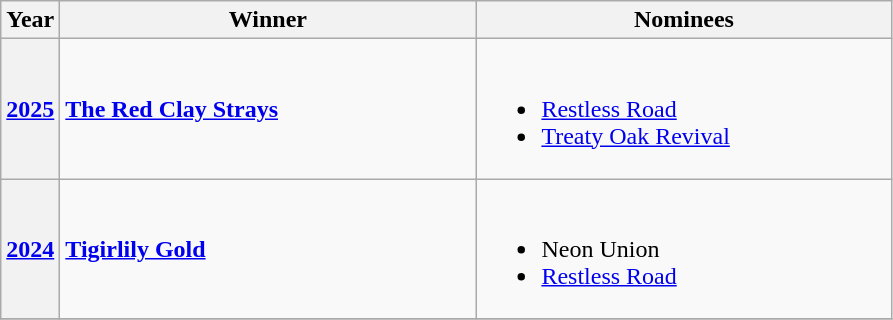<table class="wikitable sortable">
<tr>
<th width="30px">Year</th>
<th width="270px">Winner</th>
<th width="270px">Nominees</th>
</tr>
<tr>
<th><a href='#'>2025</a></th>
<td> <strong><a href='#'>The Red Clay Strays</a></strong></td>
<td><br><ul><li><a href='#'>Restless Road</a></li><li><a href='#'>Treaty Oak Revival</a></li></ul></td>
</tr>
<tr>
<th><a href='#'>2024</a></th>
<td> <strong><a href='#'>Tigirlily Gold</a></strong></td>
<td><br><ul><li>Neon Union</li><li><a href='#'>Restless Road</a></li></ul></td>
</tr>
<tr>
</tr>
</table>
